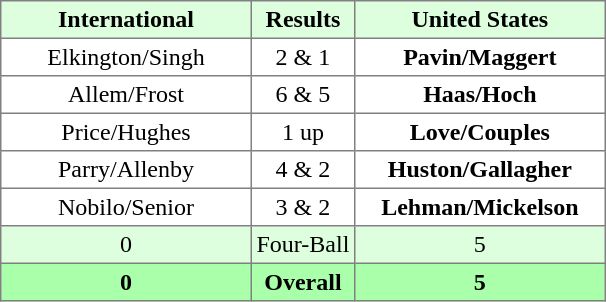<table border="1" cellpadding="3" style="border-collapse:collapse; text-align:center;">
<tr style="background:#ddffdd;">
<th width=160>International</th>
<th>Results</th>
<th width=160>United States</th>
</tr>
<tr>
<td>Elkington/Singh</td>
<td>2 & 1</td>
<td><strong>Pavin/Maggert</strong></td>
</tr>
<tr>
<td>Allem/Frost</td>
<td>6 & 5</td>
<td><strong>Haas/Hoch</strong></td>
</tr>
<tr>
<td>Price/Hughes</td>
<td>1 up</td>
<td><strong>Love/Couples</strong></td>
</tr>
<tr>
<td>Parry/Allenby</td>
<td>4 & 2</td>
<td><strong>Huston/Gallagher</strong></td>
</tr>
<tr>
<td>Nobilo/Senior</td>
<td>3 & 2</td>
<td><strong>Lehman/Mickelson</strong></td>
</tr>
<tr style="background:#ddffdd;">
<td>0</td>
<td>Four-Ball</td>
<td>5</td>
</tr>
<tr style="background:#aaffaa;">
<th>0</th>
<th>Overall</th>
<th>5</th>
</tr>
</table>
